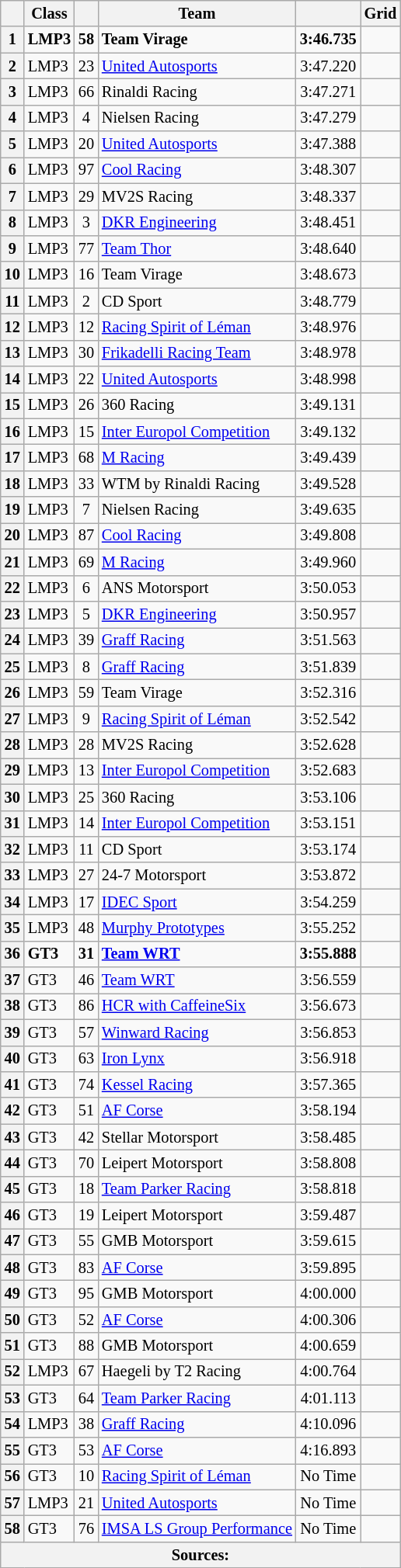<table class="wikitable" style="font-size: 85%;">
<tr>
<th></th>
<th>Class</th>
<th></th>
<th>Team</th>
<th></th>
<th>Grid</th>
</tr>
<tr>
<th>1</th>
<td><strong>LMP3</strong></td>
<td align="center"><strong>58</strong></td>
<td><strong> Team Virage</strong></td>
<td align="center"><strong>3:46.735</strong></td>
<td></td>
</tr>
<tr>
<th>2</th>
<td>LMP3</td>
<td align="center">23</td>
<td> <a href='#'>United Autosports</a></td>
<td align="center">3:47.220</td>
<td></td>
</tr>
<tr>
<th>3</th>
<td>LMP3</td>
<td align="center">66</td>
<td> Rinaldi Racing</td>
<td align="center">3:47.271</td>
<td></td>
</tr>
<tr>
<th>4</th>
<td>LMP3</td>
<td align="center">4</td>
<td> Nielsen Racing</td>
<td align="center">3:47.279</td>
<td></td>
</tr>
<tr>
<th>5</th>
<td>LMP3</td>
<td align="center">20</td>
<td> <a href='#'>United Autosports</a></td>
<td align="center">3:47.388</td>
<td></td>
</tr>
<tr>
<th>6</th>
<td>LMP3</td>
<td align="center">97</td>
<td> <a href='#'>Cool Racing</a></td>
<td align="center">3:48.307</td>
<td></td>
</tr>
<tr>
<th>7</th>
<td>LMP3</td>
<td align="center">29</td>
<td> MV2S Racing</td>
<td align="center">3:48.337</td>
<td></td>
</tr>
<tr>
<th>8</th>
<td>LMP3</td>
<td align="center">3</td>
<td> <a href='#'>DKR Engineering</a></td>
<td align="center">3:48.451</td>
<td></td>
</tr>
<tr>
<th>9</th>
<td>LMP3</td>
<td align="center">77</td>
<td> <a href='#'>Team Thor</a></td>
<td align="center">3:48.640</td>
<td></td>
</tr>
<tr>
<th>10</th>
<td>LMP3</td>
<td align="center">16</td>
<td> Team Virage</td>
<td align="center">3:48.673</td>
<td></td>
</tr>
<tr>
<th>11</th>
<td>LMP3</td>
<td align="center">2</td>
<td> CD Sport</td>
<td align="center">3:48.779</td>
<td></td>
</tr>
<tr>
<th>12</th>
<td>LMP3</td>
<td align="center">12</td>
<td> <a href='#'>Racing Spirit of Léman</a></td>
<td align="center">3:48.976</td>
<td></td>
</tr>
<tr>
<th>13</th>
<td>LMP3</td>
<td align="center">30</td>
<td> <a href='#'>Frikadelli Racing Team</a></td>
<td align="center">3:48.978</td>
<td></td>
</tr>
<tr>
<th>14</th>
<td>LMP3</td>
<td align="center">22</td>
<td> <a href='#'>United Autosports</a></td>
<td align="center">3:48.998</td>
<td></td>
</tr>
<tr>
<th>15</th>
<td>LMP3</td>
<td align="center">26</td>
<td> 360 Racing</td>
<td align="center">3:49.131</td>
<td></td>
</tr>
<tr>
<th>16</th>
<td>LMP3</td>
<td align="center">15</td>
<td> <a href='#'>Inter Europol Competition</a></td>
<td align="center">3:49.132</td>
<td></td>
</tr>
<tr>
<th>17</th>
<td>LMP3</td>
<td align="center">68</td>
<td> <a href='#'>M Racing</a></td>
<td align="center">3:49.439</td>
<td></td>
</tr>
<tr>
<th>18</th>
<td>LMP3</td>
<td align="center">33</td>
<td> WTM by Rinaldi Racing</td>
<td align="center">3:49.528</td>
<td></td>
</tr>
<tr>
<th>19</th>
<td>LMP3</td>
<td align="center">7</td>
<td> Nielsen Racing</td>
<td align="center">3:49.635</td>
<td></td>
</tr>
<tr>
<th>20</th>
<td>LMP3</td>
<td align="center">87</td>
<td> <a href='#'>Cool Racing</a></td>
<td align="center">3:49.808</td>
<td></td>
</tr>
<tr>
<th>21</th>
<td>LMP3</td>
<td align="center">69</td>
<td> <a href='#'>M Racing</a></td>
<td align="center">3:49.960</td>
<td></td>
</tr>
<tr>
<th>22</th>
<td>LMP3</td>
<td align="center">6</td>
<td> ANS Motorsport</td>
<td align="center">3:50.053</td>
<td></td>
</tr>
<tr>
<th>23</th>
<td>LMP3</td>
<td align="center">5</td>
<td> <a href='#'>DKR Engineering</a></td>
<td align="center">3:50.957</td>
<td></td>
</tr>
<tr>
<th>24</th>
<td>LMP3</td>
<td align="center">39</td>
<td> <a href='#'>Graff Racing</a></td>
<td align="center">3:51.563</td>
<td></td>
</tr>
<tr>
<th>25</th>
<td>LMP3</td>
<td align="center">8</td>
<td> <a href='#'>Graff Racing</a></td>
<td align="center">3:51.839</td>
<td></td>
</tr>
<tr>
<th>26</th>
<td>LMP3</td>
<td align="center">59</td>
<td> Team Virage</td>
<td align="center">3:52.316</td>
<td></td>
</tr>
<tr>
<th>27</th>
<td>LMP3</td>
<td align="center">9</td>
<td> <a href='#'>Racing Spirit of Léman</a></td>
<td align="center">3:52.542</td>
<td></td>
</tr>
<tr>
<th>28</th>
<td>LMP3</td>
<td align="center">28</td>
<td> MV2S Racing</td>
<td align="center">3:52.628</td>
<td></td>
</tr>
<tr>
<th>29</th>
<td>LMP3</td>
<td align="center">13</td>
<td> <a href='#'>Inter Europol Competition</a></td>
<td align="center">3:52.683</td>
<td></td>
</tr>
<tr>
<th>30</th>
<td>LMP3</td>
<td align="center">25</td>
<td> 360 Racing</td>
<td align="center">3:53.106</td>
<td></td>
</tr>
<tr>
<th>31</th>
<td>LMP3</td>
<td align="center">14</td>
<td> <a href='#'>Inter Europol Competition</a></td>
<td align="center">3:53.151</td>
<td></td>
</tr>
<tr>
<th>32</th>
<td>LMP3</td>
<td align="center">11</td>
<td> CD Sport</td>
<td align="center">3:53.174</td>
<td></td>
</tr>
<tr>
<th>33</th>
<td>LMP3</td>
<td align="center">27</td>
<td> 24-7 Motorsport</td>
<td align="center">3:53.872</td>
<td></td>
</tr>
<tr>
<th>34</th>
<td>LMP3</td>
<td align="center">17</td>
<td> <a href='#'>IDEC Sport</a></td>
<td align="center">3:54.259</td>
<td></td>
</tr>
<tr>
<th>35</th>
<td>LMP3</td>
<td align="center">48</td>
<td> <a href='#'>Murphy Prototypes</a></td>
<td align="center">3:55.252</td>
<td></td>
</tr>
<tr>
<th>36</th>
<td><strong>GT3</strong></td>
<td align="center"><strong>31</strong></td>
<td><strong> <a href='#'>Team WRT</a></strong></td>
<td align="center"><strong>3:55.888</strong></td>
<td></td>
</tr>
<tr>
<th>37</th>
<td>GT3</td>
<td align="center">46</td>
<td> <a href='#'>Team WRT</a></td>
<td align="center">3:56.559</td>
<td></td>
</tr>
<tr>
<th>38</th>
<td>GT3</td>
<td align="center">86</td>
<td> <a href='#'>HCR with CaffeineSix</a></td>
<td align="center">3:56.673</td>
<td></td>
</tr>
<tr>
<th>39</th>
<td>GT3</td>
<td align="center">57</td>
<td> <a href='#'>Winward Racing</a></td>
<td align="center">3:56.853</td>
<td></td>
</tr>
<tr>
<th>40</th>
<td>GT3</td>
<td align="center">63</td>
<td> <a href='#'>Iron Lynx</a></td>
<td align="center">3:56.918</td>
<td></td>
</tr>
<tr>
<th>41</th>
<td>GT3</td>
<td align="center">74</td>
<td> <a href='#'>Kessel Racing</a></td>
<td align="center">3:57.365</td>
<td></td>
</tr>
<tr>
<th>42</th>
<td>GT3</td>
<td align="center">51</td>
<td> <a href='#'>AF Corse</a></td>
<td align="center">3:58.194</td>
<td></td>
</tr>
<tr>
<th>43</th>
<td>GT3</td>
<td align="center">42</td>
<td> Stellar Motorsport</td>
<td align="center">3:58.485</td>
<td></td>
</tr>
<tr>
<th>44</th>
<td>GT3</td>
<td align="center">70</td>
<td> Leipert Motorsport</td>
<td align="center">3:58.808</td>
<td></td>
</tr>
<tr>
<th>45</th>
<td>GT3</td>
<td align="center">18</td>
<td> <a href='#'>Team Parker Racing</a></td>
<td align="center">3:58.818</td>
<td></td>
</tr>
<tr>
<th>46</th>
<td>GT3</td>
<td align="center">19</td>
<td> Leipert Motorsport</td>
<td align="center">3:59.487</td>
<td></td>
</tr>
<tr>
<th>47</th>
<td>GT3</td>
<td align="center">55</td>
<td> GMB Motorsport</td>
<td align="center">3:59.615</td>
<td></td>
</tr>
<tr>
<th>48</th>
<td>GT3</td>
<td align="center">83</td>
<td> <a href='#'>AF Corse</a></td>
<td align="center">3:59.895</td>
<td></td>
</tr>
<tr>
<th>49</th>
<td>GT3</td>
<td align="center">95</td>
<td> GMB Motorsport</td>
<td align="center">4:00.000</td>
<td></td>
</tr>
<tr>
<th>50</th>
<td>GT3</td>
<td align="center">52</td>
<td> <a href='#'>AF Corse</a></td>
<td align="center">4:00.306</td>
<td></td>
</tr>
<tr>
<th>51</th>
<td>GT3</td>
<td align="center">88</td>
<td> GMB Motorsport</td>
<td align="center">4:00.659</td>
<td></td>
</tr>
<tr>
<th>52</th>
<td>LMP3</td>
<td align="center">67</td>
<td> Haegeli by T2 Racing</td>
<td align="center">4:00.764</td>
<td></td>
</tr>
<tr>
<th>53</th>
<td>GT3</td>
<td align="center">64</td>
<td> <a href='#'>Team Parker Racing</a></td>
<td align="center">4:01.113</td>
<td></td>
</tr>
<tr>
<th>54</th>
<td>LMP3</td>
<td align="center">38</td>
<td> <a href='#'>Graff Racing</a></td>
<td align="center">4:10.096</td>
<td></td>
</tr>
<tr>
<th>55</th>
<td>GT3</td>
<td align="center">53</td>
<td> <a href='#'>AF Corse</a></td>
<td align="center">4:16.893</td>
<td></td>
</tr>
<tr>
<th>56</th>
<td>GT3</td>
<td align="center">10</td>
<td> <a href='#'>Racing Spirit of Léman</a></td>
<td align="center">No Time</td>
<td></td>
</tr>
<tr>
<th>57</th>
<td>LMP3</td>
<td align="center">21</td>
<td> <a href='#'>United Autosports</a></td>
<td align="center">No Time</td>
<td></td>
</tr>
<tr>
<th>58</th>
<td>GT3</td>
<td align="center">76</td>
<td> <a href='#'>IMSA LS Group Performance</a></td>
<td align="center">No Time</td>
<td></td>
</tr>
<tr>
<th colspan="6">Sources:</th>
</tr>
</table>
